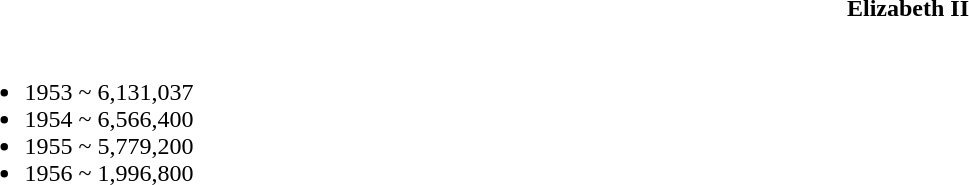<table class="toccolours collapsible collapsed" style="width:100%; background:inherit">
<tr>
<th>Elizabeth II</th>
</tr>
<tr>
<td><br><ul><li>1953 ~ 6,131,037</li><li>1954 ~ 6,566,400</li><li>1955 ~ 5,779,200</li><li>1956 ~ 1,996,800</li></ul></td>
</tr>
</table>
